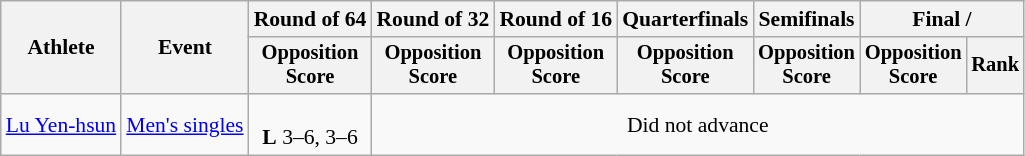<table class=wikitable style="font-size:90%">
<tr>
<th rowspan="2">Athlete</th>
<th rowspan="2">Event</th>
<th>Round of 64</th>
<th>Round of 32</th>
<th>Round of 16</th>
<th>Quarterfinals</th>
<th>Semifinals</th>
<th colspan=2>Final / </th>
</tr>
<tr style="font-size:95%">
<th>Opposition<br>Score</th>
<th>Opposition<br>Score</th>
<th>Opposition<br>Score</th>
<th>Opposition<br>Score</th>
<th>Opposition<br>Score</th>
<th>Opposition<br>Score</th>
<th>Rank</th>
</tr>
<tr align=center>
<td align=left><a href='#'>Lu Yen-hsun</a></td>
<td align=left><a href='#'>Men's singles</a></td>
<td><br><strong>L</strong> 3–6, 3–6</td>
<td colspan=6>Did not advance</td>
</tr>
</table>
